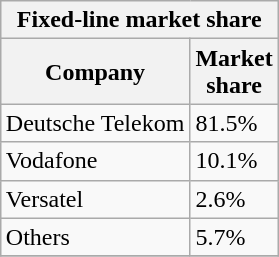<table class="wikitable" style="float:right;">
<tr>
<th colspan=2>Fixed-line market share</th>
</tr>
<tr>
<th>Company</th>
<th>Market<br>share</th>
</tr>
<tr>
<td>Deutsche Telekom</td>
<td>81.5%</td>
</tr>
<tr>
<td>Vodafone</td>
<td>10.1%</td>
</tr>
<tr>
<td>Versatel</td>
<td>2.6%</td>
</tr>
<tr>
<td>Others</td>
<td>5.7%</td>
</tr>
<tr>
</tr>
</table>
